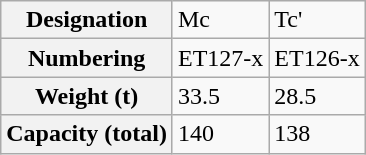<table class="wikitable">
<tr>
<th>Designation</th>
<td>Mc</td>
<td>Tc'</td>
</tr>
<tr>
<th>Numbering</th>
<td>ET127-x</td>
<td>ET126-x</td>
</tr>
<tr>
<th>Weight (t)</th>
<td>33.5</td>
<td>28.5</td>
</tr>
<tr>
<th>Capacity (total)</th>
<td>140</td>
<td>138</td>
</tr>
</table>
